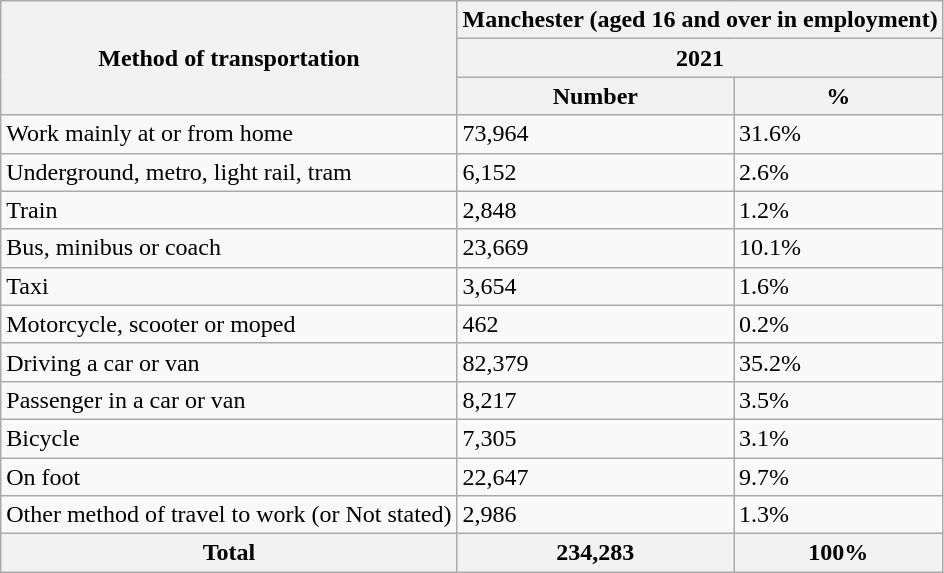<table class="wikitable sortable mw-collapsible">
<tr>
<th rowspan="3">Method of transportation</th>
<th colspan="2">Manchester (aged 16 and over in employment)</th>
</tr>
<tr>
<th colspan="2">2021</th>
</tr>
<tr>
<th>Number</th>
<th>%</th>
</tr>
<tr>
<td>Work mainly at or from home</td>
<td>73,964</td>
<td>31.6%</td>
</tr>
<tr>
<td>Underground, metro, light rail, tram</td>
<td>6,152</td>
<td>2.6%</td>
</tr>
<tr>
<td>Train</td>
<td>2,848</td>
<td>1.2%</td>
</tr>
<tr>
<td>Bus, minibus or coach</td>
<td>23,669</td>
<td>10.1%</td>
</tr>
<tr>
<td>Taxi</td>
<td>3,654</td>
<td>1.6%</td>
</tr>
<tr>
<td>Motorcycle, scooter or moped</td>
<td>462</td>
<td>0.2%</td>
</tr>
<tr>
<td>Driving a car or van</td>
<td>82,379</td>
<td>35.2%</td>
</tr>
<tr>
<td>Passenger in a car or van</td>
<td>8,217</td>
<td>3.5%</td>
</tr>
<tr>
<td>Bicycle</td>
<td>7,305</td>
<td>3.1%</td>
</tr>
<tr>
<td>On foot</td>
<td>22,647</td>
<td>9.7%</td>
</tr>
<tr>
<td>Other method of travel to work (or Not stated)</td>
<td>2,986</td>
<td>1.3%</td>
</tr>
<tr>
<th>Total</th>
<th>234,283</th>
<th>100%</th>
</tr>
</table>
